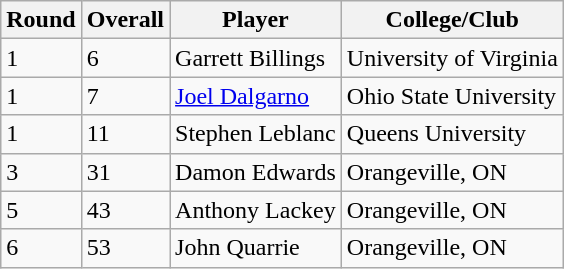<table class="wikitable">
<tr>
<th>Round</th>
<th>Overall</th>
<th>Player</th>
<th>College/Club</th>
</tr>
<tr>
<td>1</td>
<td>6</td>
<td>Garrett Billings</td>
<td>University of Virginia</td>
</tr>
<tr>
<td>1</td>
<td>7</td>
<td><a href='#'>Joel Dalgarno</a></td>
<td>Ohio State University</td>
</tr>
<tr>
<td>1</td>
<td>11</td>
<td>Stephen Leblanc</td>
<td>Queens University</td>
</tr>
<tr>
<td>3</td>
<td>31</td>
<td>Damon Edwards</td>
<td>Orangeville, ON</td>
</tr>
<tr>
<td>5</td>
<td>43</td>
<td>Anthony Lackey</td>
<td>Orangeville, ON</td>
</tr>
<tr>
<td>6</td>
<td>53</td>
<td>John Quarrie</td>
<td>Orangeville, ON</td>
</tr>
</table>
